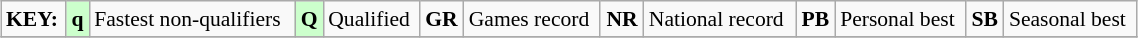<table class="wikitable" style="margin:0.5em auto; font-size:90%;position:relative;" width=60%>
<tr>
<td><strong>KEY:</strong></td>
<td bgcolor=ccffcc align=center><strong>q</strong></td>
<td>Fastest non-qualifiers</td>
<td bgcolor=ccffcc align=center><strong>Q</strong></td>
<td>Qualified</td>
<td align=center><strong>GR</strong></td>
<td>Games record</td>
<td align=center><strong>NR</strong></td>
<td>National record</td>
<td align=center><strong>PB</strong></td>
<td>Personal best</td>
<td align=center><strong>SB</strong></td>
<td>Seasonal best</td>
</tr>
<tr>
</tr>
</table>
